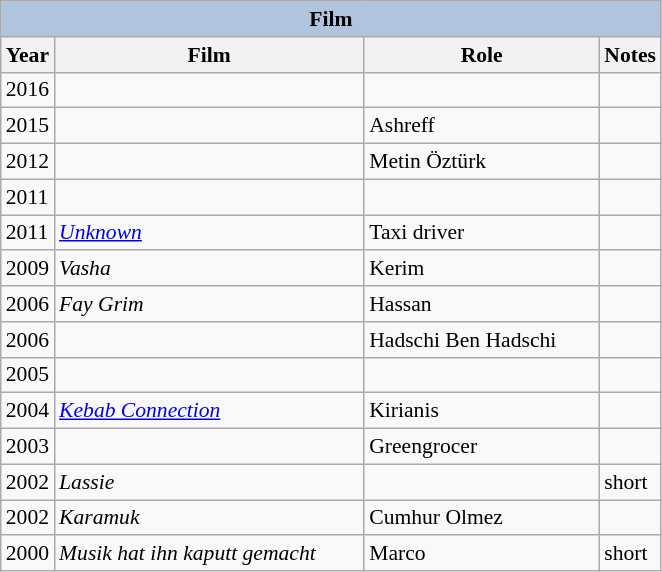<table class="wikitable" style="font-size: 90%;">
<tr>
<th colspan="4" style="background: LightSteelBlue;">Film</th>
</tr>
<tr>
<th align="center">Year</th>
<th width="200">Film</th>
<th width="150">Role</th>
<th>Notes</th>
</tr>
<tr>
<td>2016</td>
<td><em></em></td>
<td></td>
<td></td>
</tr>
<tr>
<td>2015</td>
<td><em></em></td>
<td>Ashreff</td>
<td></td>
</tr>
<tr>
<td>2012</td>
<td><em></em></td>
<td>Metin Öztürk</td>
<td></td>
</tr>
<tr>
<td>2011</td>
<td><em></em></td>
<td></td>
<td></td>
</tr>
<tr>
<td>2011</td>
<td><em><a href='#'>Unknown</a></em></td>
<td>Taxi driver</td>
<td></td>
</tr>
<tr>
<td>2009</td>
<td><em>Vasha</em></td>
<td>Kerim</td>
<td></td>
</tr>
<tr>
<td>2006</td>
<td><em>Fay Grim</em></td>
<td>Hassan</td>
<td></td>
</tr>
<tr>
<td>2006</td>
<td><em></em></td>
<td>Hadschi Ben Hadschi</td>
<td></td>
</tr>
<tr>
<td>2005</td>
<td><em></em></td>
<td></td>
<td></td>
</tr>
<tr>
<td>2004</td>
<td><em><a href='#'>Kebab Connection</a></em></td>
<td>Kirianis</td>
<td></td>
</tr>
<tr>
<td>2003</td>
<td><em></em></td>
<td>Greengrocer</td>
<td></td>
</tr>
<tr>
<td>2002</td>
<td><em>Lassie</em></td>
<td></td>
<td>short</td>
</tr>
<tr>
<td>2002</td>
<td><em>Karamuk</em></td>
<td>Cumhur Olmez</td>
<td></td>
</tr>
<tr>
<td>2000</td>
<td><em>Musik hat ihn kaputt gemacht</em></td>
<td>Marco</td>
<td>short</td>
</tr>
</table>
